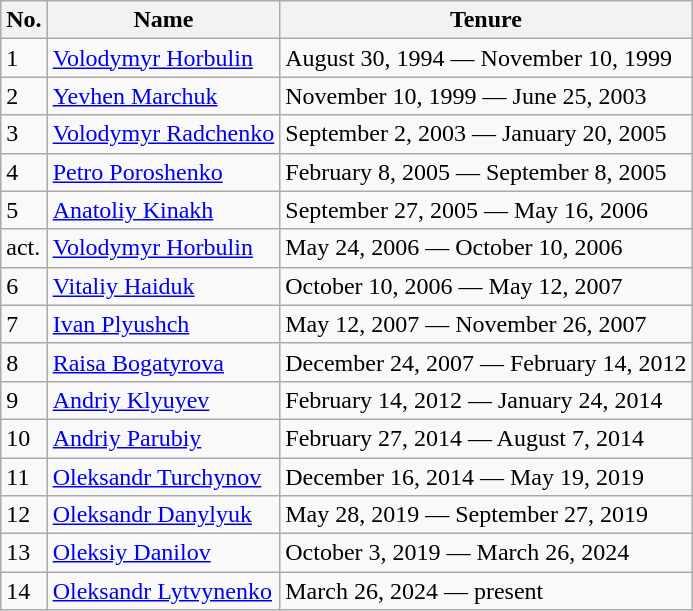<table class="wikitable">
<tr>
<th>No.</th>
<th>Name</th>
<th>Tenure</th>
</tr>
<tr>
<td>1</td>
<td><a href='#'>Volodymyr Horbulin</a></td>
<td>August 30, 1994 — November 10, 1999</td>
</tr>
<tr>
<td>2</td>
<td><a href='#'>Yevhen Marchuk</a></td>
<td>November 10, 1999 — June 25, 2003</td>
</tr>
<tr>
<td>3</td>
<td><a href='#'>Volodymyr Radchenko</a></td>
<td>September 2, 2003 — January 20, 2005</td>
</tr>
<tr>
<td>4</td>
<td><a href='#'>Petro Poroshenko</a></td>
<td>February 8, 2005 — September 8, 2005</td>
</tr>
<tr>
<td>5</td>
<td><a href='#'>Anatoliy Kinakh</a></td>
<td>September 27, 2005 — May 16, 2006</td>
</tr>
<tr>
<td>act.</td>
<td><a href='#'>Volodymyr Horbulin</a></td>
<td>May 24, 2006 — October 10, 2006</td>
</tr>
<tr>
<td>6</td>
<td><a href='#'>Vitaliy Haiduk</a></td>
<td>October 10, 2006 — May 12, 2007</td>
</tr>
<tr>
<td>7</td>
<td><a href='#'>Ivan Plyushch</a></td>
<td>May 12, 2007 — November 26, 2007</td>
</tr>
<tr>
<td>8</td>
<td><a href='#'>Raisa Bogatyrova</a></td>
<td>December 24, 2007 — February 14, 2012</td>
</tr>
<tr>
<td>9</td>
<td><a href='#'>Andriy Klyuyev</a></td>
<td>February 14, 2012 — January 24, 2014</td>
</tr>
<tr>
<td>10</td>
<td><a href='#'>Andriy Parubiy</a></td>
<td>February 27, 2014 — August 7, 2014</td>
</tr>
<tr>
<td>11</td>
<td><a href='#'>Oleksandr Turchynov</a></td>
<td>December 16, 2014 — May 19, 2019</td>
</tr>
<tr>
<td>12</td>
<td><a href='#'>Oleksandr Danylyuk</a></td>
<td>May 28, 2019 — September 27, 2019</td>
</tr>
<tr>
<td>13</td>
<td><a href='#'>Oleksiy Danilov</a></td>
<td>October 3, 2019 — March 26, 2024</td>
</tr>
<tr>
<td>14</td>
<td><a href='#'>Oleksandr Lytvynenko</a></td>
<td>March 26, 2024 — present</td>
</tr>
</table>
